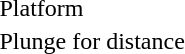<table>
<tr valign="top">
<td>Platform<br></td>
<td></td>
<td></td>
<td></td>
</tr>
<tr>
<td>Plunge for distance<br></td>
<td></td>
<td></td>
<td></td>
</tr>
</table>
